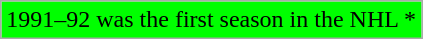<table class="wikitable">
<tr>
<td style="background-color:#00FF00;">1991–92 was the first season in the NHL *</td>
</tr>
</table>
